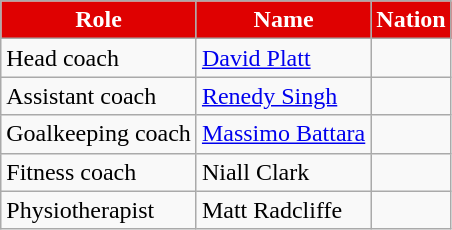<table class="wikitable sortable">
<tr>
<th style="background:#DF0101; color:white;" scope="col">Role</th>
<th style="background:#DF0101; color:white;" scope="col">Name</th>
<th style="background:#DF0101; color:white;" scope="col">Nation</th>
</tr>
<tr>
<td>Head coach</td>
<td><a href='#'>David Platt</a></td>
<td></td>
</tr>
<tr>
<td>Assistant coach</td>
<td><a href='#'>Renedy Singh</a></td>
<td></td>
</tr>
<tr>
<td>Goalkeeping coach</td>
<td><a href='#'>Massimo Battara</a></td>
<td></td>
</tr>
<tr>
<td>Fitness coach</td>
<td>Niall Clark</td>
<td></td>
</tr>
<tr>
<td>Physiotherapist</td>
<td>Matt Radcliffe</td>
<td></td>
</tr>
</table>
